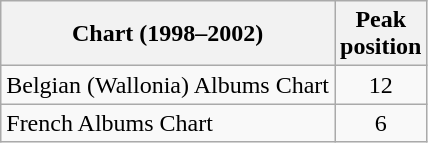<table class="wikitable sortable">
<tr>
<th>Chart (1998–2002)</th>
<th>Peak<br>position</th>
</tr>
<tr>
<td>Belgian (Wallonia) Albums Chart</td>
<td style="text-align:center;">12</td>
</tr>
<tr>
<td>French Albums Chart</td>
<td style="text-align:center;">6</td>
</tr>
</table>
